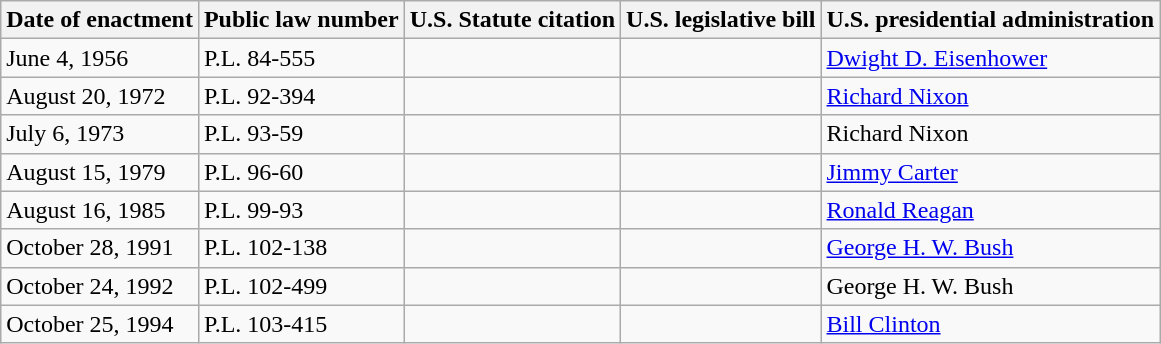<table class="wikitable">
<tr>
<th>Date of enactment</th>
<th>Public law number</th>
<th>U.S. Statute citation</th>
<th>U.S. legislative bill</th>
<th>U.S. presidential administration</th>
</tr>
<tr>
<td>June 4, 1956</td>
<td>P.L. 84-555</td>
<td></td>
<td></td>
<td><a href='#'>Dwight D. Eisenhower</a></td>
</tr>
<tr>
<td>August 20, 1972</td>
<td>P.L. 92-394</td>
<td></td>
<td></td>
<td><a href='#'>Richard Nixon</a></td>
</tr>
<tr>
<td>July 6, 1973</td>
<td>P.L. 93-59</td>
<td></td>
<td></td>
<td>Richard Nixon</td>
</tr>
<tr>
<td>August 15, 1979</td>
<td>P.L. 96-60</td>
<td></td>
<td></td>
<td><a href='#'>Jimmy Carter</a></td>
</tr>
<tr>
<td>August 16, 1985</td>
<td>P.L. 99-93</td>
<td></td>
<td></td>
<td><a href='#'>Ronald Reagan</a></td>
</tr>
<tr>
<td>October 28, 1991</td>
<td>P.L. 102-138</td>
<td></td>
<td></td>
<td><a href='#'>George H. W. Bush</a></td>
</tr>
<tr>
<td>October 24, 1992</td>
<td>P.L. 102-499</td>
<td></td>
<td></td>
<td>George H. W. Bush</td>
</tr>
<tr>
<td>October 25, 1994</td>
<td>P.L. 103-415</td>
<td></td>
<td></td>
<td><a href='#'>Bill Clinton</a></td>
</tr>
</table>
